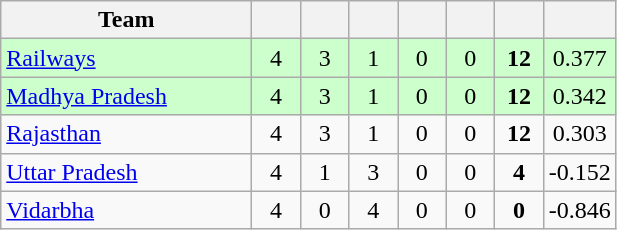<table class="wikitable" style="text-align:center">
<tr>
<th style="width:160px">Team</th>
<th style="width:25px"></th>
<th style="width:25px"></th>
<th style="width:25px"></th>
<th style="width:25px"></th>
<th style="width:25px"></th>
<th style="width:25px"></th>
<th style="width:25px"></th>
</tr>
<tr style="background:#cfc;">
<td style="text-align:left"><a href='#'>Railways</a></td>
<td>4</td>
<td>3</td>
<td>1</td>
<td>0</td>
<td>0</td>
<td><strong>12</strong></td>
<td>0.377</td>
</tr>
<tr style="background:#cfc;">
<td style="text-align:left"><a href='#'>Madhya Pradesh</a></td>
<td>4</td>
<td>3</td>
<td>1</td>
<td>0</td>
<td>0</td>
<td><strong>12</strong></td>
<td>0.342</td>
</tr>
<tr>
<td style="text-align:left"><a href='#'>Rajasthan</a></td>
<td>4</td>
<td>3</td>
<td>1</td>
<td>0</td>
<td>0</td>
<td><strong>12</strong></td>
<td>0.303</td>
</tr>
<tr>
<td style="text-align:left"><a href='#'>Uttar Pradesh</a></td>
<td>4</td>
<td>1</td>
<td>3</td>
<td>0</td>
<td>0</td>
<td><strong>4</strong></td>
<td>-0.152</td>
</tr>
<tr>
<td style="text-align:left"><a href='#'>Vidarbha</a></td>
<td>4</td>
<td>0</td>
<td>4</td>
<td>0</td>
<td>0</td>
<td><strong>0</strong></td>
<td>-0.846</td>
</tr>
</table>
